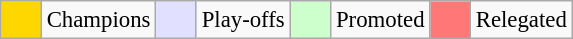<table class="wikitable" style="font-size: 95%">
<tr>
<td bgcolor="#FFD700" width="20"> </td>
<td>Champions</td>
<td bgcolor="#e1e1ff" width="20"> </td>
<td>Play-offs</td>
<td bgcolor="#ccffcc" width="20"> </td>
<td>Promoted</td>
<td bgcolor="#ff7777" width="20"> </td>
<td>Relegated</td>
</tr>
</table>
